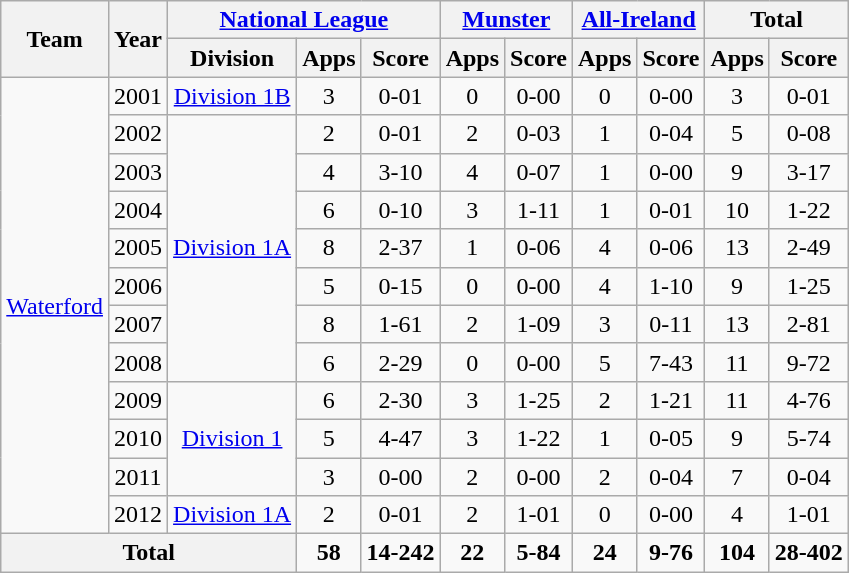<table class="wikitable" style="text-align:center">
<tr>
<th rowspan="2">Team</th>
<th rowspan="2">Year</th>
<th colspan="3"><a href='#'>National League</a></th>
<th colspan="2"><a href='#'>Munster</a></th>
<th colspan="2"><a href='#'>All-Ireland</a></th>
<th colspan="2">Total</th>
</tr>
<tr>
<th>Division</th>
<th>Apps</th>
<th>Score</th>
<th>Apps</th>
<th>Score</th>
<th>Apps</th>
<th>Score</th>
<th>Apps</th>
<th>Score</th>
</tr>
<tr>
<td rowspan="12"><a href='#'>Waterford</a></td>
<td>2001</td>
<td rowspan="1"><a href='#'>Division 1B</a></td>
<td>3</td>
<td>0-01</td>
<td>0</td>
<td>0-00</td>
<td>0</td>
<td>0-00</td>
<td>3</td>
<td>0-01</td>
</tr>
<tr>
<td>2002</td>
<td rowspan="7"><a href='#'>Division 1A</a></td>
<td>2</td>
<td>0-01</td>
<td>2</td>
<td>0-03</td>
<td>1</td>
<td>0-04</td>
<td>5</td>
<td>0-08</td>
</tr>
<tr>
<td>2003</td>
<td>4</td>
<td>3-10</td>
<td>4</td>
<td>0-07</td>
<td>1</td>
<td>0-00</td>
<td>9</td>
<td>3-17</td>
</tr>
<tr>
<td>2004</td>
<td>6</td>
<td>0-10</td>
<td>3</td>
<td>1-11</td>
<td>1</td>
<td>0-01</td>
<td>10</td>
<td>1-22</td>
</tr>
<tr>
<td>2005</td>
<td>8</td>
<td>2-37</td>
<td>1</td>
<td>0-06</td>
<td>4</td>
<td>0-06</td>
<td>13</td>
<td>2-49</td>
</tr>
<tr>
<td>2006</td>
<td>5</td>
<td>0-15</td>
<td>0</td>
<td>0-00</td>
<td>4</td>
<td>1-10</td>
<td>9</td>
<td>1-25</td>
</tr>
<tr>
<td>2007</td>
<td>8</td>
<td>1-61</td>
<td>2</td>
<td>1-09</td>
<td>3</td>
<td>0-11</td>
<td>13</td>
<td>2-81</td>
</tr>
<tr>
<td>2008</td>
<td>6</td>
<td>2-29</td>
<td>0</td>
<td>0-00</td>
<td>5</td>
<td>7-43</td>
<td>11</td>
<td>9-72</td>
</tr>
<tr>
<td>2009</td>
<td rowspan="3"><a href='#'>Division 1</a></td>
<td>6</td>
<td>2-30</td>
<td>3</td>
<td>1-25</td>
<td>2</td>
<td>1-21</td>
<td>11</td>
<td>4-76</td>
</tr>
<tr>
<td>2010</td>
<td>5</td>
<td>4-47</td>
<td>3</td>
<td>1-22</td>
<td>1</td>
<td>0-05</td>
<td>9</td>
<td>5-74</td>
</tr>
<tr>
<td>2011</td>
<td>3</td>
<td>0-00</td>
<td>2</td>
<td>0-00</td>
<td>2</td>
<td>0-04</td>
<td>7</td>
<td>0-04</td>
</tr>
<tr>
<td>2012</td>
<td rowspan="1"><a href='#'>Division 1A</a></td>
<td>2</td>
<td>0-01</td>
<td>2</td>
<td>1-01</td>
<td>0</td>
<td>0-00</td>
<td>4</td>
<td>1-01</td>
</tr>
<tr>
<th colspan="3">Total</th>
<td><strong>58</strong></td>
<td><strong>14-242</strong></td>
<td><strong>22</strong></td>
<td><strong>5-84</strong></td>
<td><strong>24</strong></td>
<td><strong>9-76</strong></td>
<td><strong>104</strong></td>
<td><strong>28-402</strong></td>
</tr>
</table>
